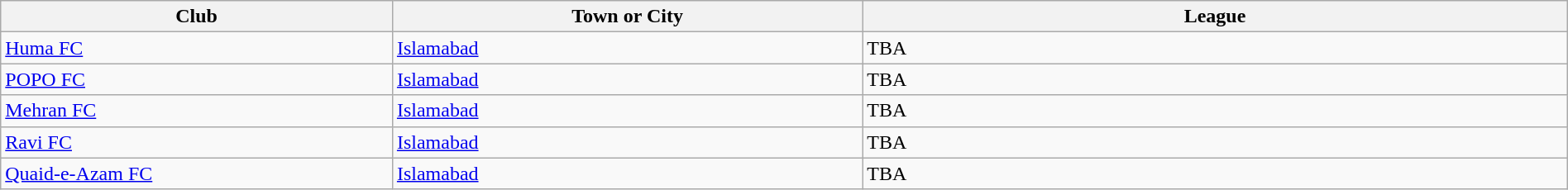<table class="wikitable sortable" width="100%">
<tr>
<th !width="25%">Club</th>
<th width="30%">Town or City</th>
<th width="45%">League</th>
</tr>
<tr>
<td><a href='#'>Huma FC</a></td>
<td><a href='#'>Islamabad</a></td>
<td>TBA</td>
</tr>
<tr>
<td><a href='#'>POPO FC</a></td>
<td><a href='#'>Islamabad</a></td>
<td>TBA</td>
</tr>
<tr>
<td><a href='#'>Mehran FC</a></td>
<td><a href='#'>Islamabad</a></td>
<td>TBA</td>
</tr>
<tr>
<td><a href='#'>Ravi FC</a></td>
<td><a href='#'>Islamabad</a></td>
<td>TBA</td>
</tr>
<tr>
<td><a href='#'>Quaid-e-Azam FC</a></td>
<td><a href='#'>Islamabad</a></td>
<td>TBA</td>
</tr>
</table>
